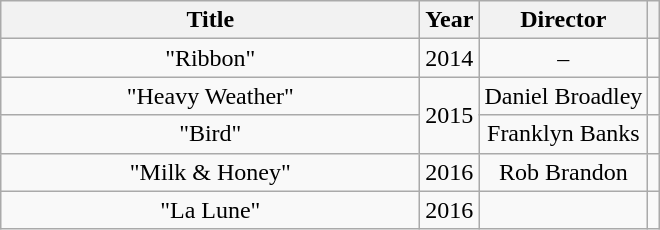<table class="wikitable" plainrowheaders" style="text-align:center;">
<tr>
<th style="width:17em;">Title</th>
<th style="width:1em;">Year</th>
<th>Director</th>
<th></th>
</tr>
<tr>
<td>"Ribbon"</td>
<td>2014</td>
<td>–</td>
<td></td>
</tr>
<tr>
<td>"Heavy Weather"</td>
<td rowspan="2">2015</td>
<td>Daniel Broadley</td>
<td></td>
</tr>
<tr>
<td>"Bird"</td>
<td>Franklyn Banks</td>
<td></td>
</tr>
<tr>
<td>"Milk & Honey"</td>
<td>2016</td>
<td>Rob Brandon</td>
<td></td>
</tr>
<tr>
<td>"La Lune"</td>
<td>2016</td>
<td></td>
<td></td>
</tr>
</table>
